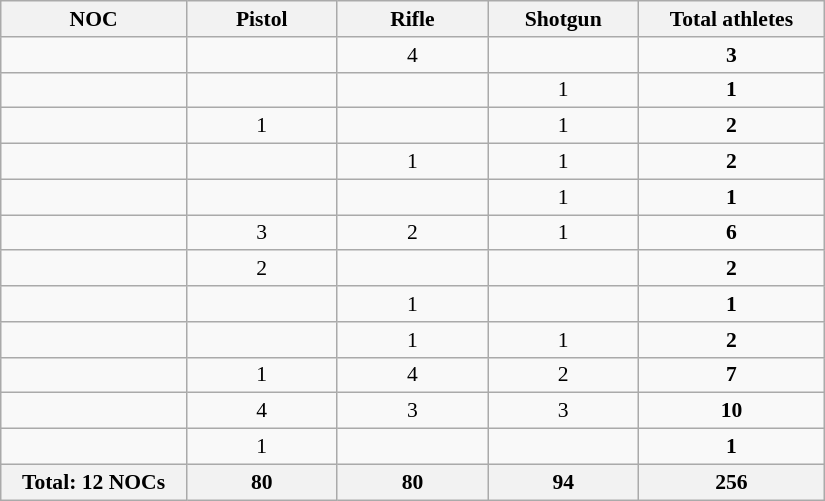<table class="wikitable collapsible sortable"  style="width:550px; text-align:center; font-size:90%;">
<tr>
<th style="text-align:center; width:100px;"><strong>NOC</strong></th>
<th width=80><strong>Pistol</strong></th>
<th width=80><strong>Rifle</strong></th>
<th width=80><strong>Shotgun</strong></th>
<th width=100><strong>Total athletes</strong></th>
</tr>
<tr>
<td align=left></td>
<td></td>
<td>4</td>
<td></td>
<td><strong>3</strong></td>
</tr>
<tr>
<td align=left></td>
<td></td>
<td></td>
<td>1</td>
<td><strong>1</strong></td>
</tr>
<tr>
<td align=left></td>
<td>1</td>
<td></td>
<td>1</td>
<td><strong>2</strong></td>
</tr>
<tr>
<td align=left></td>
<td></td>
<td>1</td>
<td>1</td>
<td><strong>2</strong></td>
</tr>
<tr>
<td align=left></td>
<td></td>
<td></td>
<td>1</td>
<td><strong>1</strong></td>
</tr>
<tr>
<td align=left></td>
<td>3</td>
<td>2</td>
<td>1</td>
<td><strong>6</strong></td>
</tr>
<tr>
<td align=left></td>
<td>2</td>
<td></td>
<td></td>
<td><strong>2</strong></td>
</tr>
<tr>
<td align=left></td>
<td></td>
<td>1</td>
<td></td>
<td><strong>1</strong></td>
</tr>
<tr>
<td align=left></td>
<td></td>
<td>1</td>
<td>1</td>
<td><strong>2</strong></td>
</tr>
<tr>
<td align=left></td>
<td>1</td>
<td>4</td>
<td>2</td>
<td><strong>7</strong></td>
</tr>
<tr>
<td align=left></td>
<td>4</td>
<td>3</td>
<td>3</td>
<td><strong>10</strong></td>
</tr>
<tr>
<td align=left></td>
<td>1</td>
<td></td>
<td></td>
<td><strong>1</strong></td>
</tr>
<tr>
<th>Total: 12 NOCs</th>
<th>80</th>
<th>80</th>
<th>94</th>
<th>256</th>
</tr>
</table>
